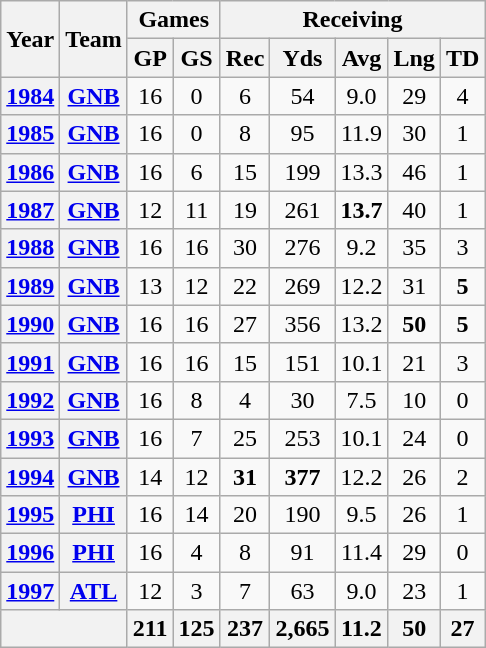<table class="wikitable" style="text-align:center">
<tr>
<th rowspan="2">Year</th>
<th rowspan="2">Team</th>
<th colspan="2">Games</th>
<th colspan="5">Receiving</th>
</tr>
<tr>
<th>GP</th>
<th>GS</th>
<th>Rec</th>
<th>Yds</th>
<th>Avg</th>
<th>Lng</th>
<th>TD</th>
</tr>
<tr>
<th><a href='#'>1984</a></th>
<th><a href='#'>GNB</a></th>
<td>16</td>
<td>0</td>
<td>6</td>
<td>54</td>
<td>9.0</td>
<td>29</td>
<td>4</td>
</tr>
<tr>
<th><a href='#'>1985</a></th>
<th><a href='#'>GNB</a></th>
<td>16</td>
<td>0</td>
<td>8</td>
<td>95</td>
<td>11.9</td>
<td>30</td>
<td>1</td>
</tr>
<tr>
<th><a href='#'>1986</a></th>
<th><a href='#'>GNB</a></th>
<td>16</td>
<td>6</td>
<td>15</td>
<td>199</td>
<td>13.3</td>
<td>46</td>
<td>1</td>
</tr>
<tr>
<th><a href='#'>1987</a></th>
<th><a href='#'>GNB</a></th>
<td>12</td>
<td>11</td>
<td>19</td>
<td>261</td>
<td><strong>13.7</strong></td>
<td>40</td>
<td>1</td>
</tr>
<tr>
<th><a href='#'>1988</a></th>
<th><a href='#'>GNB</a></th>
<td>16</td>
<td>16</td>
<td>30</td>
<td>276</td>
<td>9.2</td>
<td>35</td>
<td>3</td>
</tr>
<tr>
<th><a href='#'>1989</a></th>
<th><a href='#'>GNB</a></th>
<td>13</td>
<td>12</td>
<td>22</td>
<td>269</td>
<td>12.2</td>
<td>31</td>
<td><strong>5</strong></td>
</tr>
<tr>
<th><a href='#'>1990</a></th>
<th><a href='#'>GNB</a></th>
<td>16</td>
<td>16</td>
<td>27</td>
<td>356</td>
<td>13.2</td>
<td><strong>50</strong></td>
<td><strong>5</strong></td>
</tr>
<tr>
<th><a href='#'>1991</a></th>
<th><a href='#'>GNB</a></th>
<td>16</td>
<td>16</td>
<td>15</td>
<td>151</td>
<td>10.1</td>
<td>21</td>
<td>3</td>
</tr>
<tr>
<th><a href='#'>1992</a></th>
<th><a href='#'>GNB</a></th>
<td>16</td>
<td>8</td>
<td>4</td>
<td>30</td>
<td>7.5</td>
<td>10</td>
<td>0</td>
</tr>
<tr>
<th><a href='#'>1993</a></th>
<th><a href='#'>GNB</a></th>
<td>16</td>
<td>7</td>
<td>25</td>
<td>253</td>
<td>10.1</td>
<td>24</td>
<td>0</td>
</tr>
<tr>
<th><a href='#'>1994</a></th>
<th><a href='#'>GNB</a></th>
<td>14</td>
<td>12</td>
<td><strong>31</strong></td>
<td><strong>377</strong></td>
<td>12.2</td>
<td>26</td>
<td>2</td>
</tr>
<tr>
<th><a href='#'>1995</a></th>
<th><a href='#'>PHI</a></th>
<td>16</td>
<td>14</td>
<td>20</td>
<td>190</td>
<td>9.5</td>
<td>26</td>
<td>1</td>
</tr>
<tr>
<th><a href='#'>1996</a></th>
<th><a href='#'>PHI</a></th>
<td>16</td>
<td>4</td>
<td>8</td>
<td>91</td>
<td>11.4</td>
<td>29</td>
<td>0</td>
</tr>
<tr>
<th><a href='#'>1997</a></th>
<th><a href='#'>ATL</a></th>
<td>12</td>
<td>3</td>
<td>7</td>
<td>63</td>
<td>9.0</td>
<td>23</td>
<td>1</td>
</tr>
<tr>
<th colspan="2"></th>
<th>211</th>
<th>125</th>
<th>237</th>
<th>2,665</th>
<th>11.2</th>
<th>50</th>
<th>27</th>
</tr>
</table>
